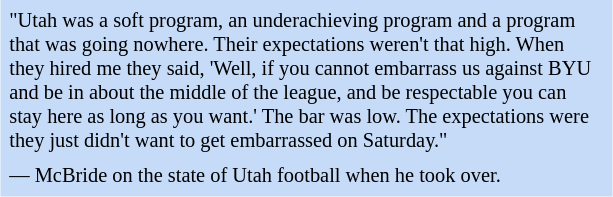<table class="toccolours" style="float: right; margin-left: 1em; margin-right: 2em; font-size: 85%; background:#c6dbf7; color:black; width:30em; max-width: 40%;" cellspacing="5">
<tr>
<td style="text-align: left;">"Utah was a soft program, an underachieving program and a program that was going nowhere. Their expectations weren't that high. When they hired me they said, 'Well, if you cannot embarrass us against BYU and be in about the middle of the league, and be respectable you can stay here as long as you want.' The bar was low. The expectations were they just didn't want to get embarrassed on Saturday."</td>
</tr>
<tr>
<td style="text-align: left;">— McBride on the state of Utah football when he took over.</td>
</tr>
</table>
